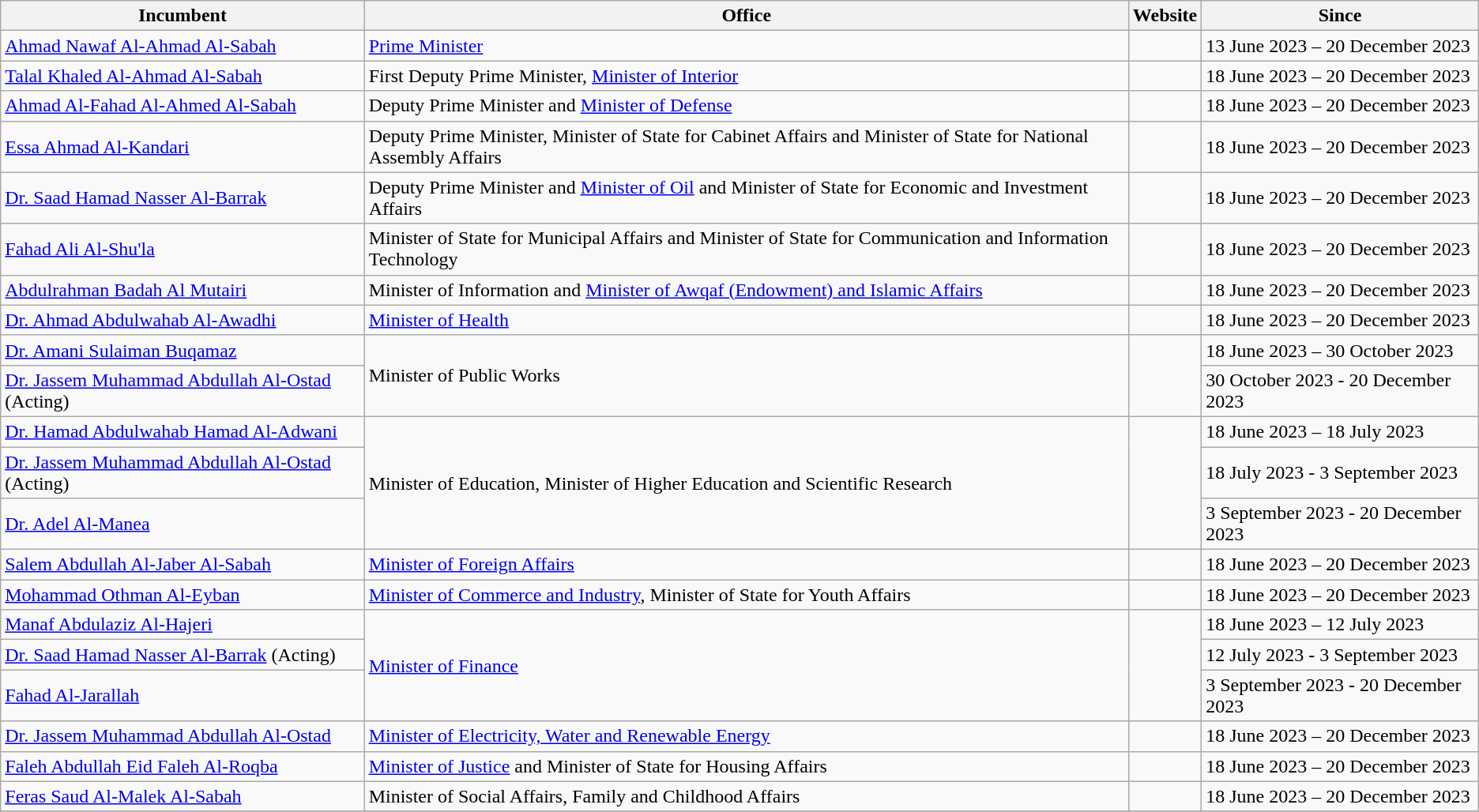<table class="wikitable">
<tr>
<th><strong>Incumbent</strong></th>
<th>Office</th>
<th>Website</th>
<th>Since</th>
</tr>
<tr>
<td><a href='#'>Ahmad Nawaf Al-Ahmad Al-Sabah</a></td>
<td><a href='#'>Prime Minister</a></td>
<td></td>
<td>13 June 2023 – 20 December 2023</td>
</tr>
<tr>
<td><a href='#'>Talal Khaled Al-Ahmad Al-Sabah</a></td>
<td>First Deputy Prime Minister, <a href='#'>Minister of Interior</a></td>
<td></td>
<td>18 June 2023 – 20 December 2023</td>
</tr>
<tr>
<td><a href='#'>Ahmad Al-Fahad Al-Ahmed Al-Sabah</a></td>
<td>Deputy Prime Minister and <a href='#'>Minister of Defense</a></td>
<td> </td>
<td>18 June 2023 – 20 December 2023</td>
</tr>
<tr>
<td><a href='#'>Essa Ahmad Al-Kandari</a></td>
<td>Deputy Prime Minister, Minister of State for Cabinet Affairs and Minister of State for National Assembly Affairs</td>
<td></td>
<td>18 June 2023 – 20 December 2023</td>
</tr>
<tr>
<td><a href='#'>Dr. Saad Hamad Nasser Al-Barrak</a></td>
<td>Deputy Prime Minister and <a href='#'>Minister of Oil</a> and Minister of State for Economic and Investment Affairs</td>
<td></td>
<td>18 June 2023 – 20 December 2023</td>
</tr>
<tr>
<td><a href='#'>Fahad Ali Al-Shu'la</a></td>
<td>Minister of State for Municipal Affairs and Minister of State for Communication and Information Technology</td>
<td><br></td>
<td>18 June 2023 – 20 December 2023</td>
</tr>
<tr>
<td><a href='#'>Abdulrahman Badah Al Mutairi</a></td>
<td>Minister of Information and <a href='#'>Minister of Awqaf (Endowment) and Islamic Affairs</a></td>
<td><br></td>
<td>18 June 2023 – 20 December 2023</td>
</tr>
<tr>
<td><a href='#'>Dr. Ahmad Abdulwahab Al-Awadhi</a></td>
<td><a href='#'>Minister of Health</a></td>
<td></td>
<td>18 June 2023 – 20 December 2023</td>
</tr>
<tr>
<td><a href='#'>Dr. Amani Sulaiman Buqamaz</a></td>
<td rowspan="2">Minister of Public Works</td>
<td rowspan="2"></td>
<td>18 June 2023 – 30 October 2023</td>
</tr>
<tr>
<td><a href='#'>Dr. Jassem Muhammad Abdullah Al-Ostad</a> (Acting)</td>
<td>30 October 2023 - 20 December 2023</td>
</tr>
<tr>
<td><a href='#'>Dr. Hamad Abdulwahab Hamad Al-Adwani</a></td>
<td rowspan="3">Minister of Education, Minister of Higher Education and Scientific Research</td>
<td rowspan="3"></td>
<td>18 June 2023 – 18 July 2023</td>
</tr>
<tr>
<td><a href='#'>Dr. Jassem Muhammad Abdullah Al-Ostad</a> (Acting)</td>
<td>18 July 2023 - 3 September 2023</td>
</tr>
<tr>
<td><a href='#'>Dr. Adel Al-Manea</a></td>
<td>3 September 2023 - 20 December 2023</td>
</tr>
<tr>
<td><a href='#'>Salem Abdullah Al-Jaber Al-Sabah</a></td>
<td><a href='#'>Minister of Foreign Affairs</a></td>
<td></td>
<td>18 June 2023 – 20 December 2023</td>
</tr>
<tr>
<td><a href='#'>Mohammad Othman Al-Eyban</a></td>
<td><a href='#'>Minister of Commerce and Industry</a>, Minister of State for Youth Affairs</td>
<td><br></td>
<td>18 June 2023 – 20 December 2023</td>
</tr>
<tr>
<td><a href='#'>Manaf Abdulaziz Al-Hajeri</a></td>
<td rowspan="3"><a href='#'>Minister of Finance</a></td>
<td rowspan="3"></td>
<td>18 June 2023 – 12 July 2023</td>
</tr>
<tr>
<td><a href='#'>Dr. Saad Hamad Nasser Al-Barrak</a> (Acting)</td>
<td>12 July 2023 - 3 September 2023</td>
</tr>
<tr>
<td><a href='#'>Fahad Al-Jarallah</a></td>
<td>3 September 2023 - 20 December 2023</td>
</tr>
<tr>
<td><a href='#'>Dr. Jassem Muhammad Abdullah Al-Ostad</a></td>
<td><a href='#'>Minister of Electricity, Water and Renewable Energy</a></td>
<td></td>
<td>18 June 2023 – 20 December 2023</td>
</tr>
<tr>
<td><a href='#'>Faleh Abdullah Eid Faleh Al-Roqba</a></td>
<td><a href='#'>Minister of Justice</a> and Minister of State for Housing Affairs</td>
<td><br></td>
<td>18 June 2023 – 20 December 2023</td>
</tr>
<tr>
<td><a href='#'>Feras Saud Al-Malek Al-Sabah</a></td>
<td>Minister of Social Affairs, Family and Childhood Affairs</td>
<td></td>
<td>18 June 2023 – 20 December 2023</td>
</tr>
<tr>
</tr>
</table>
